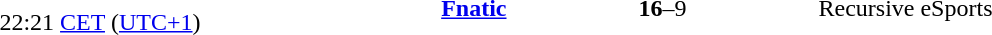<table>
<tr>
<td style="text-align:right" width="150px"><br>22:21 <a href='#'>CET</a> (<a href='#'>UTC+1</a>)</td>
<td style="text-align:right" width="200px"><strong><a href='#'>Fnatic</a></strong></td>
<td style="text-align:center" width="200px"><strong>16</strong>–9<br></td>
<td style="text-align:left">Recursive eSports</td>
</tr>
</table>
